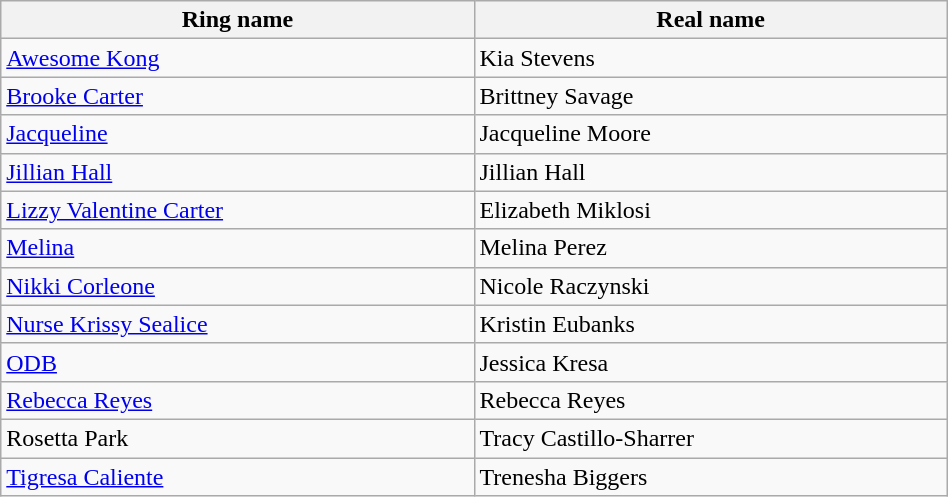<table class="wikitable sortable" align="left center" width="50%">
<tr>
<th width="17%">Ring name</th>
<th width="17%">Real name</th>
</tr>
<tr>
<td><a href='#'>Awesome Kong</a></td>
<td>Kia Stevens</td>
</tr>
<tr>
<td><a href='#'>Brooke Carter</a></td>
<td>Brittney Savage</td>
</tr>
<tr>
<td><a href='#'>Jacqueline</a></td>
<td>Jacqueline Moore</td>
</tr>
<tr>
<td><a href='#'>Jillian Hall</a></td>
<td>Jillian Hall</td>
</tr>
<tr>
<td><a href='#'>Lizzy Valentine Carter</a></td>
<td>Elizabeth Miklosi</td>
</tr>
<tr>
<td><a href='#'>Melina</a></td>
<td>Melina Perez</td>
</tr>
<tr>
<td><a href='#'>Nikki Corleone</a></td>
<td>Nicole Raczynski</td>
</tr>
<tr>
<td><a href='#'>Nurse Krissy Sealice</a></td>
<td>Kristin Eubanks</td>
</tr>
<tr>
<td><a href='#'>ODB</a></td>
<td>Jessica Kresa</td>
</tr>
<tr>
<td><a href='#'>Rebecca Reyes</a></td>
<td>Rebecca Reyes</td>
</tr>
<tr>
<td>Rosetta Park</td>
<td>Tracy Castillo-Sharrer</td>
</tr>
<tr>
<td><a href='#'>Tigresa Caliente</a></td>
<td>Trenesha Biggers</td>
</tr>
</table>
